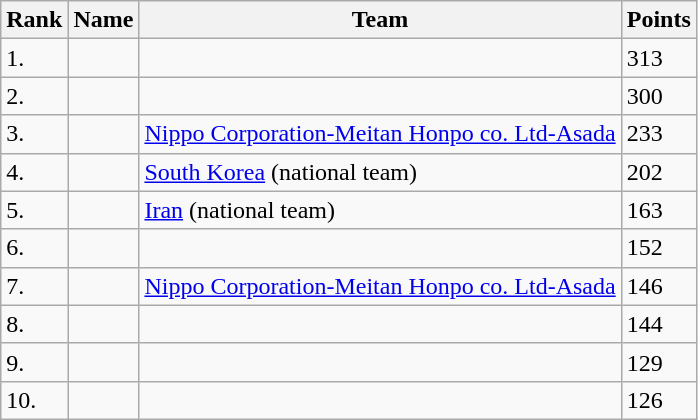<table class="wikitable sortable">
<tr>
<th>Rank</th>
<th>Name</th>
<th>Team</th>
<th>Points</th>
</tr>
<tr>
<td>1.</td>
<td></td>
<td></td>
<td>313</td>
</tr>
<tr>
<td>2.</td>
<td></td>
<td></td>
<td>300</td>
</tr>
<tr>
<td>3.</td>
<td></td>
<td><a href='#'>Nippo Corporation-Meitan Honpo co. Ltd-Asada</a></td>
<td>233</td>
</tr>
<tr>
<td>4.</td>
<td></td>
<td><a href='#'>South Korea</a> (national team)</td>
<td>202</td>
</tr>
<tr>
<td>5.</td>
<td></td>
<td><a href='#'>Iran</a> (national team)</td>
<td>163</td>
</tr>
<tr>
<td>6.</td>
<td></td>
<td></td>
<td>152</td>
</tr>
<tr>
<td>7.</td>
<td></td>
<td><a href='#'>Nippo Corporation-Meitan Honpo co. Ltd-Asada</a></td>
<td>146</td>
</tr>
<tr>
<td>8.</td>
<td></td>
<td></td>
<td>144</td>
</tr>
<tr>
<td>9.</td>
<td></td>
<td></td>
<td>129</td>
</tr>
<tr>
<td>10.</td>
<td></td>
<td></td>
<td>126</td>
</tr>
</table>
